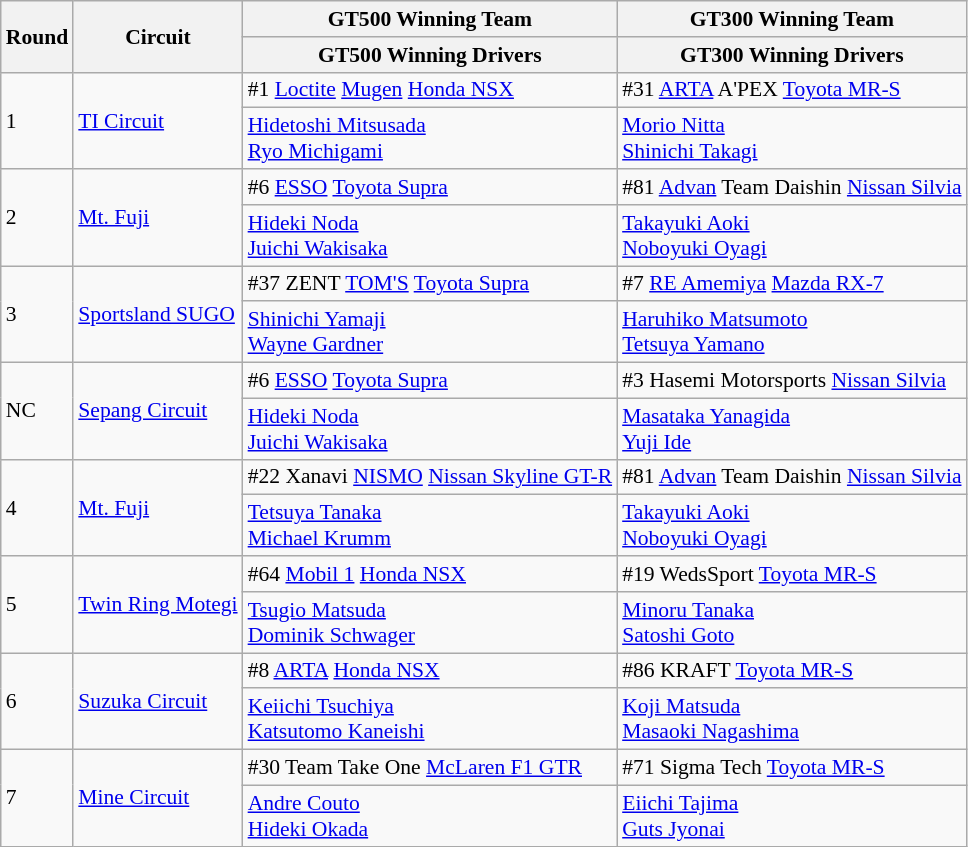<table class="wikitable" style="font-size: 90%;">
<tr>
<th rowspan=2>Round</th>
<th rowspan=2>Circuit</th>
<th>GT500 Winning Team</th>
<th>GT300 Winning Team</th>
</tr>
<tr>
<th>GT500 Winning Drivers</th>
<th>GT300 Winning Drivers</th>
</tr>
<tr>
<td rowspan=2>1</td>
<td rowspan=2><a href='#'>TI Circuit</a></td>
<td> #1 <a href='#'>Loctite</a> <a href='#'>Mugen</a> <a href='#'>Honda NSX</a></td>
<td> #31 <a href='#'>ARTA</a> A'PEX <a href='#'>Toyota MR-S</a></td>
</tr>
<tr>
<td> <a href='#'>Hidetoshi Mitsusada</a><br> <a href='#'>Ryo Michigami</a></td>
<td> <a href='#'>Morio Nitta</a><br> <a href='#'>Shinichi Takagi</a></td>
</tr>
<tr>
<td rowspan=2>2</td>
<td rowspan=2><a href='#'>Mt. Fuji</a></td>
<td> #6 <a href='#'>ESSO</a> <a href='#'>Toyota Supra</a></td>
<td> #81 <a href='#'>Advan</a> Team Daishin <a href='#'>Nissan Silvia</a></td>
</tr>
<tr>
<td> <a href='#'>Hideki Noda</a><br> <a href='#'>Juichi Wakisaka</a></td>
<td> <a href='#'>Takayuki Aoki</a><br> <a href='#'>Noboyuki Oyagi</a></td>
</tr>
<tr>
<td rowspan=2>3</td>
<td rowspan=2><a href='#'>Sportsland SUGO</a></td>
<td> #37 ZENT <a href='#'>TOM'S</a> <a href='#'>Toyota Supra</a></td>
<td> #7 <a href='#'>RE Amemiya</a> <a href='#'>Mazda RX-7</a></td>
</tr>
<tr>
<td> <a href='#'>Shinichi Yamaji</a><br> <a href='#'>Wayne Gardner</a></td>
<td> <a href='#'>Haruhiko Matsumoto</a><br> <a href='#'>Tetsuya Yamano</a></td>
</tr>
<tr>
<td rowspan=2>NC</td>
<td rowspan=2><a href='#'>Sepang Circuit</a></td>
<td> #6 <a href='#'>ESSO</a> <a href='#'>Toyota Supra</a></td>
<td> #3 Hasemi Motorsports <a href='#'>Nissan Silvia</a></td>
</tr>
<tr>
<td> <a href='#'>Hideki Noda</a><br> <a href='#'>Juichi Wakisaka</a></td>
<td> <a href='#'>Masataka Yanagida</a><br> <a href='#'>Yuji Ide</a></td>
</tr>
<tr>
<td rowspan=2>4</td>
<td rowspan=2><a href='#'>Mt. Fuji</a></td>
<td> #22 Xanavi <a href='#'>NISMO</a> <a href='#'>Nissan Skyline GT-R</a></td>
<td> #81 <a href='#'>Advan</a> Team Daishin <a href='#'>Nissan Silvia</a></td>
</tr>
<tr>
<td> <a href='#'>Tetsuya Tanaka</a><br> <a href='#'>Michael Krumm</a></td>
<td> <a href='#'>Takayuki Aoki</a><br> <a href='#'>Noboyuki Oyagi</a></td>
</tr>
<tr>
<td rowspan=2>5</td>
<td rowspan=2><a href='#'>Twin Ring Motegi</a></td>
<td> #64 <a href='#'>Mobil 1</a> <a href='#'>Honda NSX</a></td>
<td> #19 WedsSport <a href='#'>Toyota MR-S</a></td>
</tr>
<tr>
<td> <a href='#'>Tsugio Matsuda</a><br> <a href='#'>Dominik Schwager</a></td>
<td> <a href='#'>Minoru Tanaka</a><br> <a href='#'>Satoshi Goto</a></td>
</tr>
<tr>
<td rowspan=2>6</td>
<td rowspan=2><a href='#'>Suzuka Circuit</a></td>
<td> #8 <a href='#'>ARTA</a> <a href='#'>Honda NSX</a></td>
<td> #86 KRAFT <a href='#'>Toyota MR-S</a></td>
</tr>
<tr>
<td> <a href='#'>Keiichi Tsuchiya</a><br> <a href='#'>Katsutomo Kaneishi</a></td>
<td> <a href='#'>Koji Matsuda</a><br> <a href='#'>Masaoki Nagashima</a></td>
</tr>
<tr>
<td rowspan=2>7</td>
<td rowspan=2><a href='#'>Mine Circuit</a></td>
<td> #30 Team Take One <a href='#'>McLaren F1 GTR</a></td>
<td> #71 Sigma Tech <a href='#'>Toyota MR-S</a></td>
</tr>
<tr>
<td> <a href='#'>Andre Couto</a><br> <a href='#'>Hideki Okada</a></td>
<td> <a href='#'>Eiichi Tajima</a><br> <a href='#'>Guts Jyonai</a></td>
</tr>
</table>
